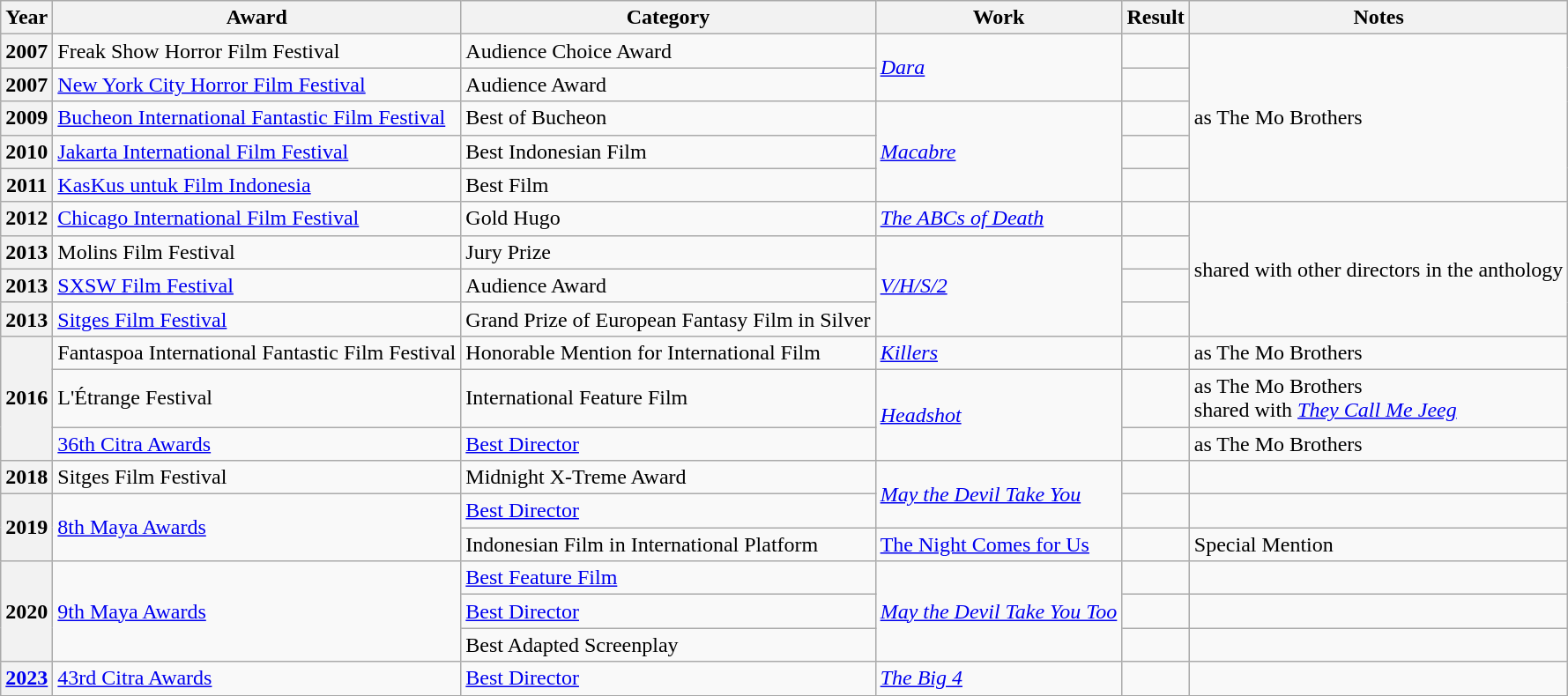<table class="wikitable sortable">
<tr>
<th>Year</th>
<th>Award</th>
<th>Category</th>
<th>Work</th>
<th>Result</th>
<th>Notes</th>
</tr>
<tr>
<th>2007</th>
<td>Freak Show Horror Film Festival</td>
<td>Audience Choice Award</td>
<td rowspan="2"><em><a href='#'>Dara</a></em></td>
<td></td>
<td rowspan="5">as The Mo Brothers</td>
</tr>
<tr>
<th>2007</th>
<td><a href='#'>New York City Horror Film Festival</a></td>
<td>Audience Award</td>
<td></td>
</tr>
<tr>
<th>2009</th>
<td><a href='#'>Bucheon International Fantastic Film Festival</a></td>
<td>Best of Bucheon</td>
<td rowspan="3"><em><a href='#'>Macabre</a></em></td>
<td></td>
</tr>
<tr>
<th>2010</th>
<td><a href='#'>Jakarta International Film Festival</a></td>
<td>Best Indonesian Film</td>
<td></td>
</tr>
<tr>
<th>2011</th>
<td><a href='#'>KasKus untuk Film Indonesia</a></td>
<td>Best Film</td>
<td></td>
</tr>
<tr>
<th>2012</th>
<td><a href='#'>Chicago International Film Festival</a></td>
<td>Gold Hugo</td>
<td><em><a href='#'>The ABCs of Death</a></em></td>
<td></td>
<td rowspan="4">shared with other directors in the anthology</td>
</tr>
<tr>
<th>2013</th>
<td>Molins Film Festival</td>
<td>Jury Prize</td>
<td rowspan="3"><em><a href='#'>V/H/S/2</a></em></td>
<td></td>
</tr>
<tr>
<th>2013</th>
<td><a href='#'>SXSW Film Festival</a></td>
<td>Audience Award</td>
<td></td>
</tr>
<tr>
<th>2013</th>
<td><a href='#'>Sitges Film Festival</a></td>
<td>Grand Prize of European Fantasy Film in Silver</td>
<td></td>
</tr>
<tr>
<th rowspan="3">2016</th>
<td>Fantaspoa International Fantastic Film Festival</td>
<td>Honorable Mention for International Film</td>
<td><em><a href='#'>Killers</a></em></td>
<td></td>
<td>as The Mo Brothers</td>
</tr>
<tr>
<td>L'Étrange Festival</td>
<td>International Feature Film</td>
<td rowspan="2"><em><a href='#'>Headshot</a></em></td>
<td></td>
<td>as The Mo Brothers<br>shared with <em><a href='#'>They Call Me Jeeg</a></em></td>
</tr>
<tr>
<td><a href='#'>36th Citra Awards</a></td>
<td><a href='#'>Best Director</a></td>
<td></td>
<td>as The Mo Brothers</td>
</tr>
<tr>
<th>2018</th>
<td>Sitges Film Festival</td>
<td>Midnight X-Treme Award</td>
<td rowspan="2"><em><a href='#'>May the Devil Take You</a></em></td>
<td></td>
<td></td>
</tr>
<tr>
<th rowspan="2">2019</th>
<td rowspan="2"><a href='#'>8th Maya Awards</a></td>
<td><a href='#'>Best Director</a></td>
<td></td>
<td></td>
</tr>
<tr>
<td>Indonesian Film in International Platform</td>
<td><a href='#'>The Night Comes for Us</a></td>
<td></td>
<td>Special Mention</td>
</tr>
<tr>
<th rowspan="3">2020</th>
<td rowspan="3"><a href='#'>9th Maya Awards</a></td>
<td><a href='#'>Best Feature Film</a></td>
<td rowspan="3"><em><a href='#'>May the Devil Take You Too</a></em></td>
<td></td>
<td></td>
</tr>
<tr>
<td><a href='#'>Best Director</a></td>
<td></td>
<td></td>
</tr>
<tr>
<td>Best Adapted Screenplay</td>
<td></td>
<td></td>
</tr>
<tr>
<th><a href='#'>2023</a></th>
<td><a href='#'>43rd Citra Awards</a></td>
<td><a href='#'>Best Director</a></td>
<td><em><a href='#'>The Big 4</a></em></td>
<td></td>
<td></td>
</tr>
<tr>
</tr>
</table>
